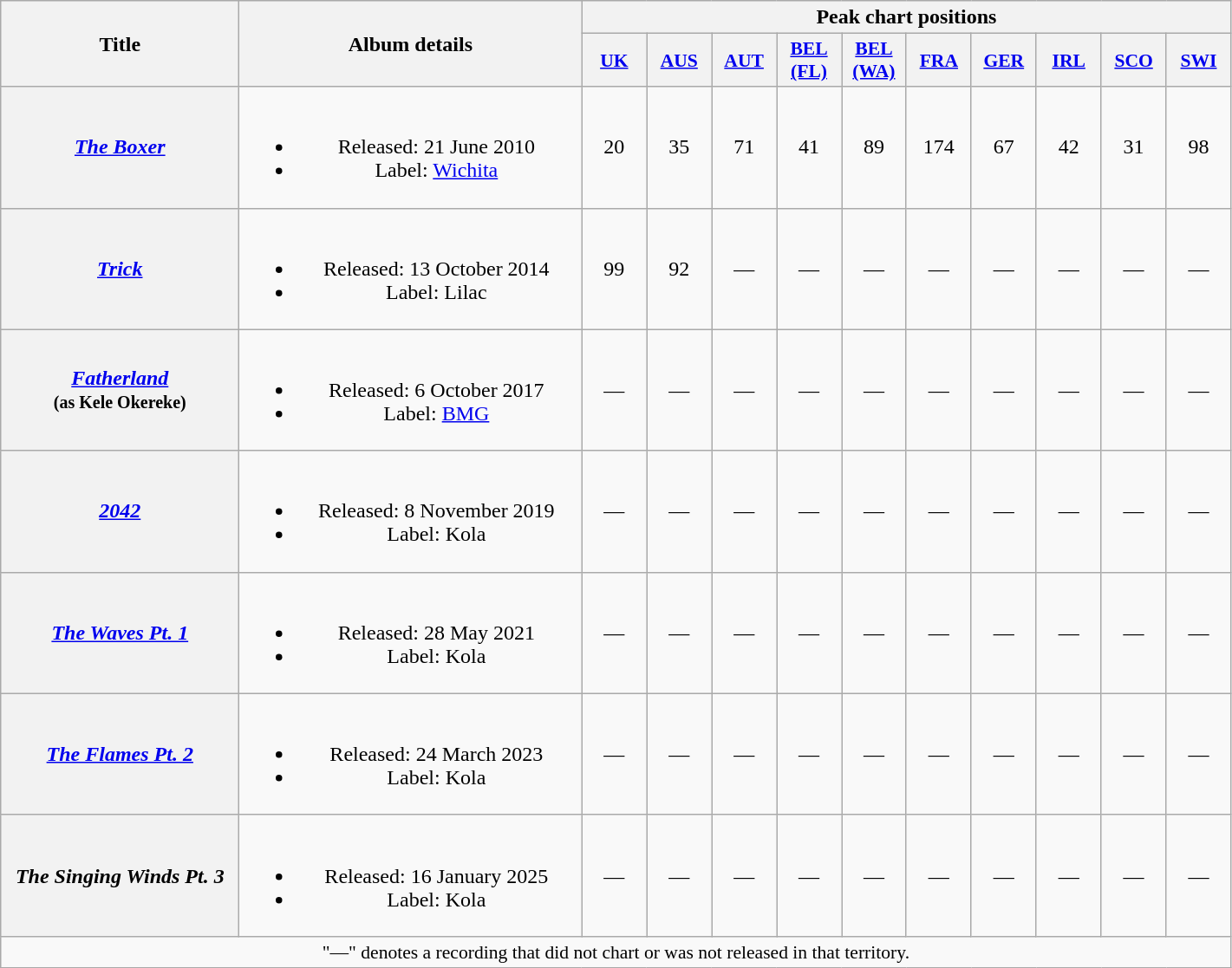<table class="wikitable plainrowheaders" style="text-align:center;">
<tr>
<th scope="col" rowspan="2" style="width:11em;">Title</th>
<th scope="col" rowspan="2" style="width:16em;">Album details</th>
<th scope="col" colspan="10">Peak chart positions</th>
</tr>
<tr>
<th scope="col" style="width:3em;font-size:90%;"><a href='#'>UK</a><br></th>
<th scope="col" style="width:3em;font-size:90%;"><a href='#'>AUS</a><br></th>
<th scope="col" style="width:3em;font-size:90%;"><a href='#'>AUT</a><br></th>
<th scope="col" style="width:3em;font-size:90%;"><a href='#'>BEL<br>(FL)</a><br></th>
<th scope="col" style="width:3em;font-size:90%;"><a href='#'>BEL<br>(WA)</a><br></th>
<th scope="col" style="width:3em;font-size:90%;"><a href='#'>FRA</a><br></th>
<th scope="col" style="width:3em;font-size:90%;"><a href='#'>GER</a><br></th>
<th scope="col" style="width:3em;font-size:90%;"><a href='#'>IRL</a><br></th>
<th scope="col" style="width:3em;font-size:90%;"><a href='#'>SCO</a><br></th>
<th scope="col" style="width:3em;font-size:90%;"><a href='#'>SWI</a><br></th>
</tr>
<tr>
<th scope="row"><em><a href='#'>The Boxer</a></em></th>
<td><br><ul><li>Released: 21 June 2010</li><li>Label: <a href='#'>Wichita</a></li></ul></td>
<td>20</td>
<td>35</td>
<td>71</td>
<td>41</td>
<td>89</td>
<td>174</td>
<td>67</td>
<td>42</td>
<td>31</td>
<td>98</td>
</tr>
<tr>
<th scope="row"><em><a href='#'>Trick</a></em></th>
<td><br><ul><li>Released: 13 October 2014</li><li>Label: Lilac</li></ul></td>
<td>99</td>
<td>92</td>
<td>—</td>
<td>—</td>
<td>—</td>
<td>—</td>
<td>—</td>
<td>—</td>
<td>—</td>
<td>—</td>
</tr>
<tr>
<th scope="row"><em><a href='#'>Fatherland</a></em><br><small>(as Kele Okereke)</small></th>
<td><br><ul><li>Released: 6 October 2017</li><li>Label: <a href='#'>BMG</a></li></ul></td>
<td>—</td>
<td>—</td>
<td>—</td>
<td>—</td>
<td>—</td>
<td>—</td>
<td>—</td>
<td>—</td>
<td>—</td>
<td>—</td>
</tr>
<tr>
<th scope="row"><em><a href='#'>2042</a></em></th>
<td><br><ul><li>Released: 8 November 2019</li><li>Label: Kola</li></ul></td>
<td>—</td>
<td>—</td>
<td>—</td>
<td>—</td>
<td>—</td>
<td>—</td>
<td>—</td>
<td>—</td>
<td>—</td>
<td>—</td>
</tr>
<tr>
<th scope="row"><em><a href='#'>The Waves Pt. 1</a></em></th>
<td><br><ul><li>Released: 28 May 2021</li><li>Label: Kola</li></ul></td>
<td>—</td>
<td>—</td>
<td>—</td>
<td>—</td>
<td>—</td>
<td>—</td>
<td>—</td>
<td>—</td>
<td>—</td>
<td>—</td>
</tr>
<tr>
<th scope="row"><em><a href='#'>The Flames Pt. 2</a></em></th>
<td><br><ul><li>Released: 24 March 2023</li><li>Label: Kola</li></ul></td>
<td>—</td>
<td>—</td>
<td>—</td>
<td>—</td>
<td>—</td>
<td>—</td>
<td>—</td>
<td>—</td>
<td>—</td>
<td>—</td>
</tr>
<tr>
<th scope="row"><em>The Singing Winds Pt. 3</em></th>
<td><br><ul><li>Released: 16 January 2025</li><li>Label: Kola</li></ul></td>
<td>—</td>
<td>—</td>
<td>—</td>
<td>—</td>
<td>—</td>
<td>—</td>
<td>—</td>
<td>—</td>
<td>—</td>
<td>—</td>
</tr>
<tr>
<td colspan="14" style="font-size:90%">"—" denotes a recording that did not chart or was not released in that territory.</td>
</tr>
</table>
